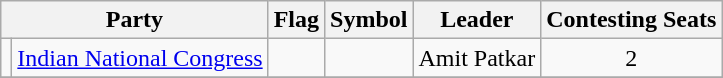<table class="wikitable " style="text-align:center">
<tr>
<th colspan="2">Party</th>
<th>Flag</th>
<th>Symbol</th>
<th>Leader</th>
<th>Contesting Seats</th>
</tr>
<tr>
<td></td>
<td><a href='#'>Indian National Congress</a></td>
<td></td>
<td></td>
<td>Amit Patkar</td>
<td>2</td>
</tr>
<tr>
</tr>
</table>
